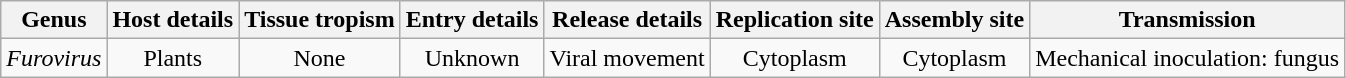<table class="wikitable sortable" style="text-align:center">
<tr>
<th>Genus</th>
<th>Host details</th>
<th>Tissue tropism</th>
<th>Entry details</th>
<th>Release details</th>
<th>Replication site</th>
<th>Assembly site</th>
<th>Transmission</th>
</tr>
<tr>
<td><em>Furovirus</em></td>
<td>Plants</td>
<td>None</td>
<td>Unknown</td>
<td>Viral movement</td>
<td>Cytoplasm</td>
<td>Cytoplasm</td>
<td>Mechanical inoculation: fungus</td>
</tr>
</table>
